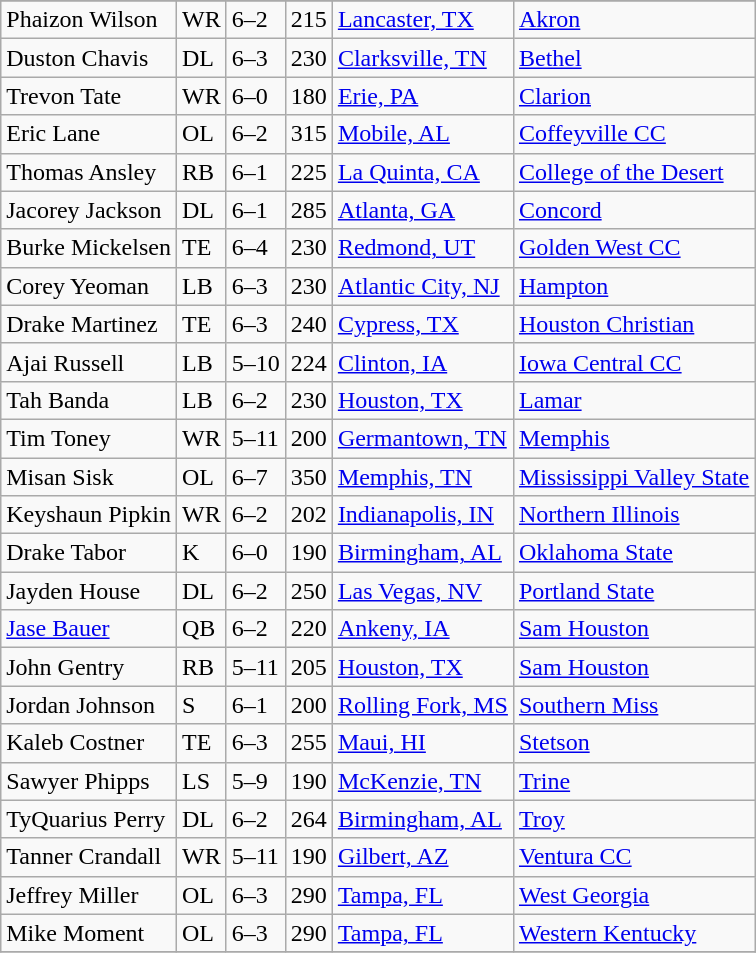<table class="wikitable sortable">
<tr>
</tr>
<tr>
<td>Phaizon Wilson</td>
<td>WR</td>
<td>6–2</td>
<td>215</td>
<td><a href='#'>Lancaster, TX</a></td>
<td><a href='#'>Akron</a></td>
</tr>
<tr>
<td>Duston Chavis</td>
<td>DL</td>
<td>6–3</td>
<td>230</td>
<td><a href='#'>Clarksville, TN</a></td>
<td><a href='#'>Bethel</a></td>
</tr>
<tr>
<td>Trevon Tate</td>
<td>WR</td>
<td>6–0</td>
<td>180</td>
<td><a href='#'>Erie, PA</a></td>
<td><a href='#'>Clarion</a></td>
</tr>
<tr>
<td>Eric Lane</td>
<td>OL</td>
<td>6–2</td>
<td>315</td>
<td><a href='#'>Mobile, AL</a></td>
<td><a href='#'>Coffeyville CC</a></td>
</tr>
<tr>
<td>Thomas Ansley</td>
<td>RB</td>
<td>6–1</td>
<td>225</td>
<td><a href='#'>La Quinta, CA</a></td>
<td><a href='#'>College of the Desert</a></td>
</tr>
<tr>
<td>Jacorey Jackson</td>
<td>DL</td>
<td>6–1</td>
<td>285</td>
<td><a href='#'>Atlanta, GA</a></td>
<td><a href='#'>Concord</a></td>
</tr>
<tr>
<td>Burke Mickelsen</td>
<td>TE</td>
<td>6–4</td>
<td>230</td>
<td><a href='#'>Redmond, UT</a></td>
<td><a href='#'>Golden West CC</a></td>
</tr>
<tr>
<td>Corey Yeoman</td>
<td>LB</td>
<td>6–3</td>
<td>230</td>
<td><a href='#'>Atlantic City, NJ</a></td>
<td><a href='#'>Hampton</a></td>
</tr>
<tr>
<td>Drake Martinez</td>
<td>TE</td>
<td>6–3</td>
<td>240</td>
<td><a href='#'>Cypress, TX</a></td>
<td><a href='#'>Houston Christian</a></td>
</tr>
<tr>
<td>Ajai Russell</td>
<td>LB</td>
<td>5–10</td>
<td>224</td>
<td><a href='#'>Clinton, IA</a></td>
<td><a href='#'>Iowa Central CC</a></td>
</tr>
<tr>
<td>Tah Banda</td>
<td>LB</td>
<td>6–2</td>
<td>230</td>
<td><a href='#'>Houston, TX</a></td>
<td><a href='#'>Lamar</a></td>
</tr>
<tr>
<td>Tim Toney</td>
<td>WR</td>
<td>5–11</td>
<td>200</td>
<td><a href='#'>Germantown, TN</a></td>
<td><a href='#'>Memphis</a></td>
</tr>
<tr>
<td>Misan Sisk</td>
<td>OL</td>
<td>6–7</td>
<td>350</td>
<td><a href='#'>Memphis, TN</a></td>
<td><a href='#'>Mississippi Valley State</a></td>
</tr>
<tr>
<td>Keyshaun Pipkin</td>
<td>WR</td>
<td>6–2</td>
<td>202</td>
<td><a href='#'>Indianapolis, IN</a></td>
<td><a href='#'>Northern Illinois</a></td>
</tr>
<tr>
<td>Drake Tabor</td>
<td>K</td>
<td>6–0</td>
<td>190</td>
<td><a href='#'>Birmingham, AL</a></td>
<td><a href='#'>Oklahoma State</a></td>
</tr>
<tr>
<td>Jayden House</td>
<td>DL</td>
<td>6–2</td>
<td>250</td>
<td><a href='#'>Las Vegas, NV</a></td>
<td><a href='#'>Portland State</a></td>
</tr>
<tr>
<td><a href='#'>Jase Bauer</a></td>
<td>QB</td>
<td>6–2</td>
<td>220</td>
<td><a href='#'>Ankeny, IA</a></td>
<td><a href='#'>Sam Houston</a></td>
</tr>
<tr>
<td>John Gentry</td>
<td>RB</td>
<td>5–11</td>
<td>205</td>
<td><a href='#'>Houston, TX</a></td>
<td><a href='#'>Sam Houston</a></td>
</tr>
<tr>
<td>Jordan Johnson</td>
<td>S</td>
<td>6–1</td>
<td>200</td>
<td><a href='#'>Rolling Fork, MS</a></td>
<td><a href='#'>Southern Miss</a></td>
</tr>
<tr>
<td>Kaleb Costner</td>
<td>TE</td>
<td>6–3</td>
<td>255</td>
<td><a href='#'>Maui, HI</a></td>
<td><a href='#'>Stetson</a></td>
</tr>
<tr>
<td>Sawyer Phipps</td>
<td>LS</td>
<td>5–9</td>
<td>190</td>
<td><a href='#'>McKenzie, TN</a></td>
<td><a href='#'>Trine</a></td>
</tr>
<tr>
<td>TyQuarius Perry</td>
<td>DL</td>
<td>6–2</td>
<td>264</td>
<td><a href='#'>Birmingham, AL</a></td>
<td><a href='#'>Troy</a></td>
</tr>
<tr>
<td>Tanner Crandall</td>
<td>WR</td>
<td>5–11</td>
<td>190</td>
<td><a href='#'>Gilbert, AZ</a></td>
<td><a href='#'>Ventura CC</a></td>
</tr>
<tr>
<td>Jeffrey Miller</td>
<td>OL</td>
<td>6–3</td>
<td>290</td>
<td><a href='#'>Tampa, FL</a></td>
<td><a href='#'>West Georgia</a></td>
</tr>
<tr>
<td>Mike Moment</td>
<td>OL</td>
<td>6–3</td>
<td>290</td>
<td><a href='#'>Tampa, FL</a></td>
<td><a href='#'>Western Kentucky</a></td>
</tr>
<tr>
</tr>
</table>
